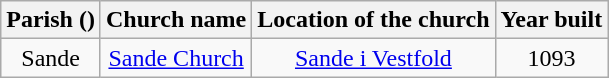<table class="wikitable" style="text-align:center">
<tr>
<th>Parish ()</th>
<th>Church name</th>
<th>Location of the church</th>
<th>Year built</th>
</tr>
<tr>
<td rowspan="1">Sande</td>
<td><a href='#'>Sande Church</a></td>
<td><a href='#'>Sande i Vestfold</a></td>
<td>1093</td>
</tr>
</table>
